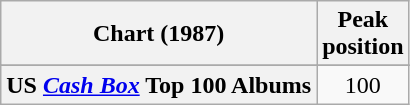<table class="wikitable sortable plainrowheaders" style="text-align:center">
<tr>
<th scope="col">Chart (1987)</th>
<th scope="col">Peak<br>position</th>
</tr>
<tr>
</tr>
<tr>
<th scope="row">US <em><a href='#'>Cash Box</a></em> Top 100 Albums</th>
<td align="center">100</td>
</tr>
</table>
